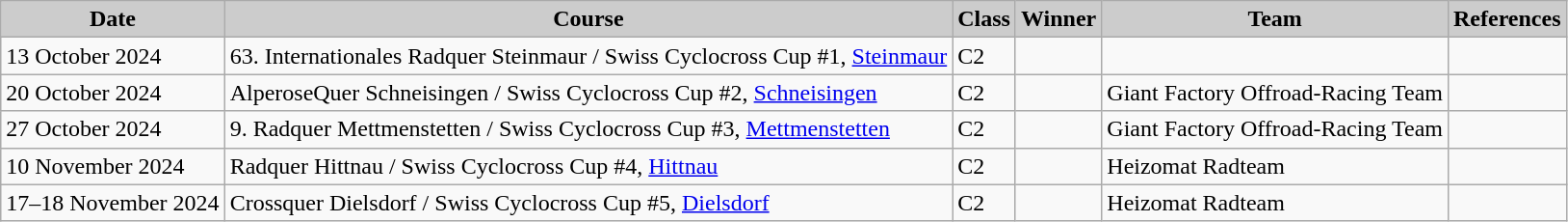<table class="wikitable sortable alternance ">
<tr>
<th scope="col" style="background-color:#CCCCCC;">Date</th>
<th scope="col" style="background-color:#CCCCCC;">Course</th>
<th scope="col" style="background-color:#CCCCCC;">Class</th>
<th scope="col" style="background-color:#CCCCCC;">Winner</th>
<th scope="col" style="background-color:#CCCCCC;">Team</th>
<th scope="col" style="background-color:#CCCCCC;">References</th>
</tr>
<tr>
<td>13 October 2024</td>
<td> 63. Internationales Radquer Steinmaur / Swiss Cyclocross Cup #1, <a href='#'>Steinmaur</a></td>
<td>C2</td>
<td></td>
<td></td>
<td></td>
</tr>
<tr>
<td>20 October 2024</td>
<td> AlperoseQuer Schneisingen / Swiss Cyclocross Cup #2, <a href='#'>Schneisingen</a></td>
<td>C2</td>
<td></td>
<td>Giant Factory Offroad-Racing Team</td>
<td></td>
</tr>
<tr>
<td>27 October 2024</td>
<td> 9. Radquer Mettmenstetten / Swiss Cyclocross Cup #3, <a href='#'>Mettmenstetten</a></td>
<td>C2</td>
<td></td>
<td>Giant Factory Offroad-Racing Team</td>
<td></td>
</tr>
<tr>
<td>10 November 2024</td>
<td> Radquer Hittnau / Swiss Cyclocross Cup #4, <a href='#'>Hittnau</a></td>
<td>C2</td>
<td></td>
<td>Heizomat Radteam</td>
<td></td>
</tr>
<tr>
<td>17–18 November 2024</td>
<td> Crossquer Dielsdorf / Swiss Cyclocross Cup #5, <a href='#'>Dielsdorf</a></td>
<td>C2</td>
<td></td>
<td>Heizomat Radteam</td>
<td></td>
</tr>
</table>
